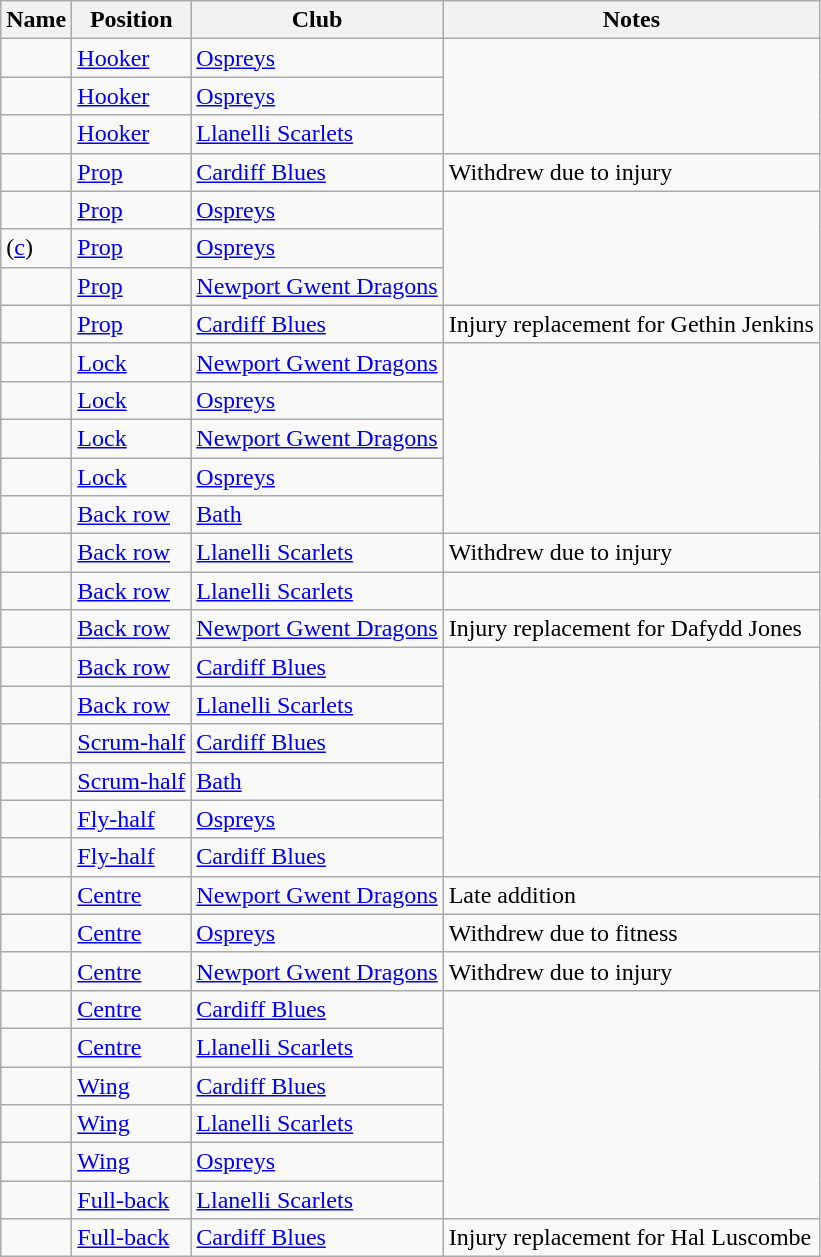<table class="wikitable sortable">
<tr>
<th>Name</th>
<th>Position</th>
<th>Club</th>
<th class="unsortable">Notes</th>
</tr>
<tr>
<td></td>
<td><a href='#'>Hooker</a></td>
<td><a href='#'>Ospreys</a></td>
</tr>
<tr>
<td></td>
<td><a href='#'>Hooker</a></td>
<td><a href='#'>Ospreys</a></td>
</tr>
<tr>
<td></td>
<td><a href='#'>Hooker</a></td>
<td><a href='#'>Llanelli Scarlets</a></td>
</tr>
<tr>
<td></td>
<td><a href='#'>Prop</a></td>
<td><a href='#'>Cardiff Blues</a></td>
<td>Withdrew due to injury</td>
</tr>
<tr>
<td></td>
<td><a href='#'>Prop</a></td>
<td><a href='#'>Ospreys</a></td>
</tr>
<tr>
<td> (<a href='#'>c</a>)</td>
<td><a href='#'>Prop</a></td>
<td><a href='#'>Ospreys</a></td>
</tr>
<tr>
<td></td>
<td><a href='#'>Prop</a></td>
<td><a href='#'>Newport Gwent Dragons</a></td>
</tr>
<tr>
<td></td>
<td><a href='#'>Prop</a></td>
<td><a href='#'>Cardiff Blues</a></td>
<td>Injury replacement for Gethin Jenkins</td>
</tr>
<tr>
<td></td>
<td><a href='#'>Lock</a></td>
<td><a href='#'>Newport Gwent Dragons</a></td>
</tr>
<tr>
<td></td>
<td><a href='#'>Lock</a></td>
<td><a href='#'>Ospreys</a></td>
</tr>
<tr>
<td></td>
<td><a href='#'>Lock</a></td>
<td><a href='#'>Newport Gwent Dragons</a></td>
</tr>
<tr>
<td></td>
<td><a href='#'>Lock</a></td>
<td><a href='#'>Ospreys</a></td>
</tr>
<tr>
<td></td>
<td><a href='#'>Back row</a></td>
<td><a href='#'>Bath</a></td>
</tr>
<tr>
<td></td>
<td><a href='#'>Back row</a></td>
<td><a href='#'>Llanelli Scarlets</a></td>
<td>Withdrew due to injury</td>
</tr>
<tr>
<td></td>
<td><a href='#'>Back row</a></td>
<td><a href='#'>Llanelli Scarlets</a></td>
</tr>
<tr>
<td></td>
<td><a href='#'>Back row</a></td>
<td><a href='#'>Newport Gwent Dragons</a></td>
<td>Injury replacement for Dafydd Jones</td>
</tr>
<tr>
<td></td>
<td><a href='#'>Back row</a></td>
<td><a href='#'>Cardiff Blues</a></td>
</tr>
<tr>
<td></td>
<td><a href='#'>Back row</a></td>
<td><a href='#'>Llanelli Scarlets</a></td>
</tr>
<tr>
<td></td>
<td><a href='#'>Scrum-half</a></td>
<td><a href='#'>Cardiff Blues</a></td>
</tr>
<tr>
<td></td>
<td><a href='#'>Scrum-half</a></td>
<td><a href='#'>Bath</a></td>
</tr>
<tr>
<td></td>
<td><a href='#'>Fly-half</a></td>
<td><a href='#'>Ospreys</a></td>
</tr>
<tr>
<td></td>
<td><a href='#'>Fly-half</a></td>
<td><a href='#'>Cardiff Blues</a></td>
</tr>
<tr>
<td></td>
<td><a href='#'>Centre</a></td>
<td><a href='#'>Newport Gwent Dragons</a></td>
<td>Late addition</td>
</tr>
<tr>
<td></td>
<td><a href='#'>Centre</a></td>
<td><a href='#'>Ospreys</a></td>
<td>Withdrew due to fitness</td>
</tr>
<tr>
<td></td>
<td><a href='#'>Centre</a></td>
<td><a href='#'>Newport Gwent Dragons</a></td>
<td>Withdrew due to injury</td>
</tr>
<tr>
<td></td>
<td><a href='#'>Centre</a></td>
<td><a href='#'>Cardiff Blues</a></td>
</tr>
<tr>
<td></td>
<td><a href='#'>Centre</a></td>
<td><a href='#'>Llanelli Scarlets</a></td>
</tr>
<tr>
<td></td>
<td><a href='#'>Wing</a></td>
<td><a href='#'>Cardiff Blues</a></td>
</tr>
<tr>
<td></td>
<td><a href='#'>Wing</a></td>
<td><a href='#'>Llanelli Scarlets</a></td>
</tr>
<tr>
<td></td>
<td><a href='#'>Wing</a></td>
<td><a href='#'>Ospreys</a></td>
</tr>
<tr>
<td></td>
<td><a href='#'>Full-back</a></td>
<td><a href='#'>Llanelli Scarlets</a></td>
</tr>
<tr>
<td></td>
<td><a href='#'>Full-back</a></td>
<td><a href='#'>Cardiff Blues</a></td>
<td>Injury replacement for Hal Luscombe</td>
</tr>
</table>
